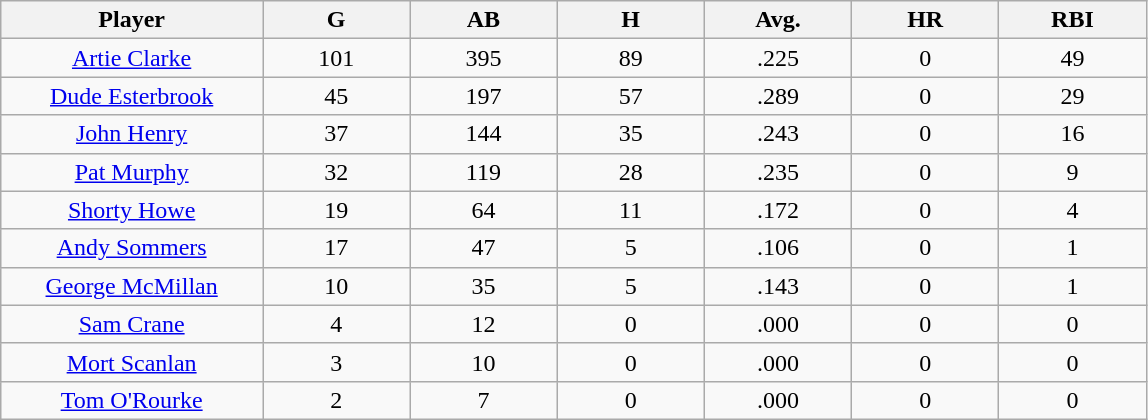<table class="wikitable sortable">
<tr>
<th bgcolor="#DDDDFF" width="16%">Player</th>
<th bgcolor="#DDDDFF" width="9%">G</th>
<th bgcolor="#DDDDFF" width="9%">AB</th>
<th bgcolor="#DDDDFF" width="9%">H</th>
<th bgcolor="#DDDDFF" width="9%">Avg.</th>
<th bgcolor="#DDDDFF" width="9%">HR</th>
<th bgcolor="#DDDDFF" width="9%">RBI</th>
</tr>
<tr align="center">
<td><a href='#'>Artie Clarke</a></td>
<td>101</td>
<td>395</td>
<td>89</td>
<td>.225</td>
<td>0</td>
<td>49</td>
</tr>
<tr align=center>
<td><a href='#'>Dude Esterbrook</a></td>
<td>45</td>
<td>197</td>
<td>57</td>
<td>.289</td>
<td>0</td>
<td>29</td>
</tr>
<tr align=center>
<td><a href='#'>John Henry</a></td>
<td>37</td>
<td>144</td>
<td>35</td>
<td>.243</td>
<td>0</td>
<td>16</td>
</tr>
<tr align=center>
<td><a href='#'>Pat Murphy</a></td>
<td>32</td>
<td>119</td>
<td>28</td>
<td>.235</td>
<td>0</td>
<td>9</td>
</tr>
<tr align=center>
<td><a href='#'>Shorty Howe</a></td>
<td>19</td>
<td>64</td>
<td>11</td>
<td>.172</td>
<td>0</td>
<td>4</td>
</tr>
<tr align=center>
<td><a href='#'>Andy Sommers</a></td>
<td>17</td>
<td>47</td>
<td>5</td>
<td>.106</td>
<td>0</td>
<td>1</td>
</tr>
<tr align=center>
<td><a href='#'>George McMillan</a></td>
<td>10</td>
<td>35</td>
<td>5</td>
<td>.143</td>
<td>0</td>
<td>1</td>
</tr>
<tr align=center>
<td><a href='#'>Sam Crane</a></td>
<td>4</td>
<td>12</td>
<td>0</td>
<td>.000</td>
<td>0</td>
<td>0</td>
</tr>
<tr align=center>
<td><a href='#'>Mort Scanlan</a></td>
<td>3</td>
<td>10</td>
<td>0</td>
<td>.000</td>
<td>0</td>
<td>0</td>
</tr>
<tr align=center>
<td><a href='#'>Tom O'Rourke</a></td>
<td>2</td>
<td>7</td>
<td>0</td>
<td>.000</td>
<td>0</td>
<td>0</td>
</tr>
</table>
